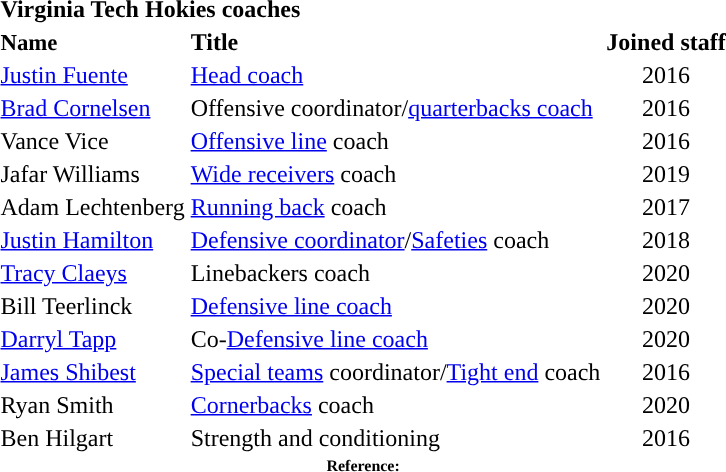<table class="toccolours" style="text-align: left;">
<tr>
<td colspan="9"><strong>Virginia Tech Hokies coaches</strong></td>
</tr>
<tr>
<td style="font-size: 95%;" valign="top"><strong>Name</strong></td>
<td><strong>Title</strong></td>
<td><strong>Joined staff</strong></td>
</tr>
<tr>
<td><a href='#'>Justin Fuente</a></td>
<td><a href='#'>Head coach</a></td>
<td align=center>2016</td>
</tr>
<tr>
<td><a href='#'>Brad Cornelsen</a></td>
<td>Offensive coordinator/<a href='#'>quarterbacks coach</a></td>
<td align=center>2016</td>
</tr>
<tr>
<td>Vance Vice</td>
<td><a href='#'>Offensive line</a> coach</td>
<td align="center">2016</td>
</tr>
<tr>
<td>Jafar Williams</td>
<td><a href='#'>Wide receivers</a> coach</td>
<td align="center">2019</td>
</tr>
<tr>
<td>Adam Lechtenberg</td>
<td><a href='#'>Running back</a> coach</td>
<td align="center">2017</td>
</tr>
<tr>
<td><a href='#'>Justin Hamilton</a></td>
<td><a href='#'>Defensive coordinator</a>/<a href='#'>Safeties</a> coach</td>
<td align="center">2018</td>
</tr>
<tr>
<td><a href='#'>Tracy Claeys</a></td>
<td>Linebackers coach</td>
<td align="center">2020</td>
</tr>
<tr>
<td>Bill Teerlinck</td>
<td><a href='#'>Defensive line coach</a></td>
<td align="center">2020</td>
</tr>
<tr>
<td><a href='#'>Darryl Tapp</a></td>
<td>Co-<a href='#'>Defensive line coach</a></td>
<td align="center">2020</td>
</tr>
<tr>
<td><a href='#'>James Shibest</a></td>
<td><a href='#'>Special teams</a> coordinator/<a href='#'>Tight end</a> coach</td>
<td align="center">2016</td>
</tr>
<tr>
<td>Ryan Smith</td>
<td><a href='#'>Cornerbacks</a> coach</td>
<td align=center>2020</td>
</tr>
<tr>
<td>Ben Hilgart</td>
<td>Strength and conditioning</td>
<td align=center>2016</td>
</tr>
<tr>
<td colspan="4" style="font-size:8pt; text-align:center;"><strong>Reference:</strong></td>
</tr>
</table>
